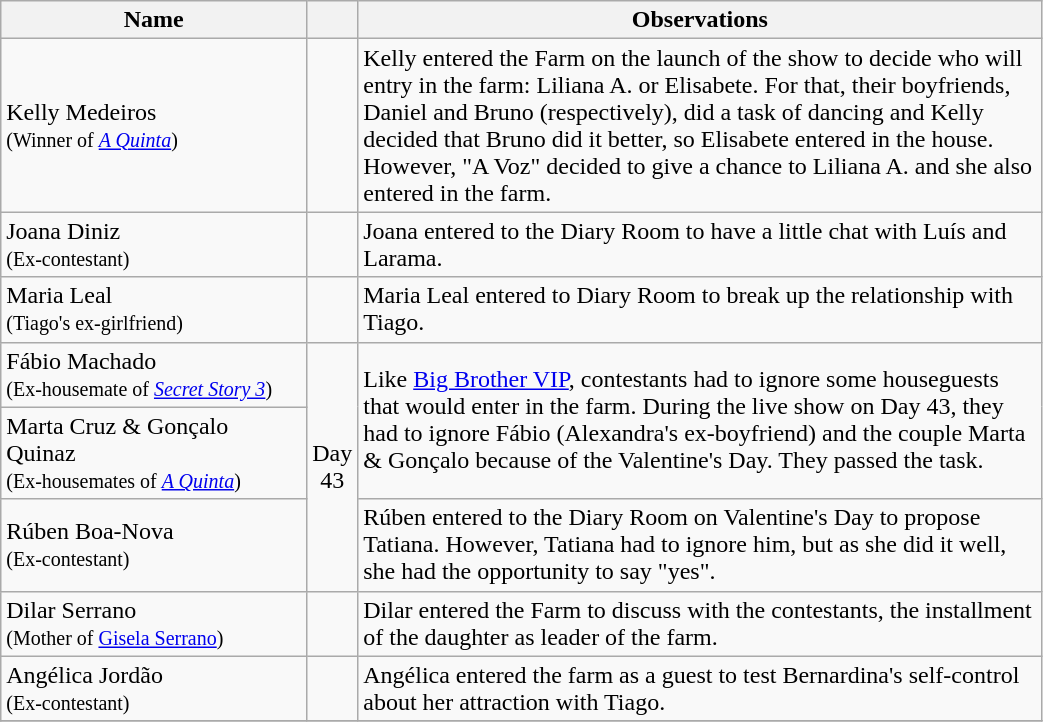<table class="wikitable" style="width:55%;">
<tr>
<th style="width:30%;">Name</th>
<th></th>
<th style="width:70%;">Observations</th>
</tr>
<tr>
<td nowrap>Kelly Medeiros<br><small>(Winner of <em><a href='#'>A Quinta</a></em>)</small></td>
<td></td>
<td>Kelly entered the Farm on the launch of the show to decide who will entry in the farm: Liliana A. or Elisabete. For that, their boyfriends, Daniel and Bruno (respectively), did a task of dancing and Kelly decided that Bruno did it better, so Elisabete entered in the house. However, "A Voz" decided to give a chance to Liliana A. and she also entered in the farm.</td>
</tr>
<tr>
<td nowrap>Joana Diniz<br><small>(Ex-contestant)</small></td>
<td></td>
<td>Joana entered to the Diary Room to have a little chat with Luís and Larama.</td>
</tr>
<tr>
<td nowrap>Maria Leal<br><small>(Tiago's ex-girlfriend)</small></td>
<td></td>
<td>Maria Leal entered to Diary Room to break up the relationship with Tiago.</td>
</tr>
<tr>
<td>Fábio Machado<br><small>(Ex-housemate of <a href='#'><em>Secret Story 3</em></a>)</small></td>
<td rowspan=3 style="text-align:center;">Day 43</td>
<td rowspan=2>Like <a href='#'>Big Brother VIP</a>, contestants had to ignore some houseguests that would enter in the farm. During the live show on Day 43, they had to ignore Fábio (Alexandra's ex-boyfriend) and the couple Marta & Gonçalo because of the Valentine's Day. They passed the task.</td>
</tr>
<tr>
<td>Marta Cruz & Gonçalo Quinaz<br><small>(Ex-housemates of <em><a href='#'>A Quinta</a></em>)</small></td>
</tr>
<tr>
<td nowrap>Rúben Boa-Nova<br><small>(Ex-contestant)</small></td>
<td>Rúben entered to the Diary Room on Valentine's Day to propose Tatiana. However, Tatiana had to ignore him, but as she did it well, she had the opportunity to say "yes".</td>
</tr>
<tr>
<td nowrap>Dilar Serrano<br><small>(Mother of <a href='#'>Gisela Serrano</a>)</small></td>
<td></td>
<td>Dilar entered the Farm to discuss with the contestants, the installment of the daughter as leader of the farm.</td>
</tr>
<tr>
<td nowrap>Angélica Jordão<br><small>(Ex-contestant)</small></td>
<td></td>
<td>Angélica entered the farm as a guest to test Bernardina's self-control about her attraction with Tiago.</td>
</tr>
<tr>
</tr>
</table>
